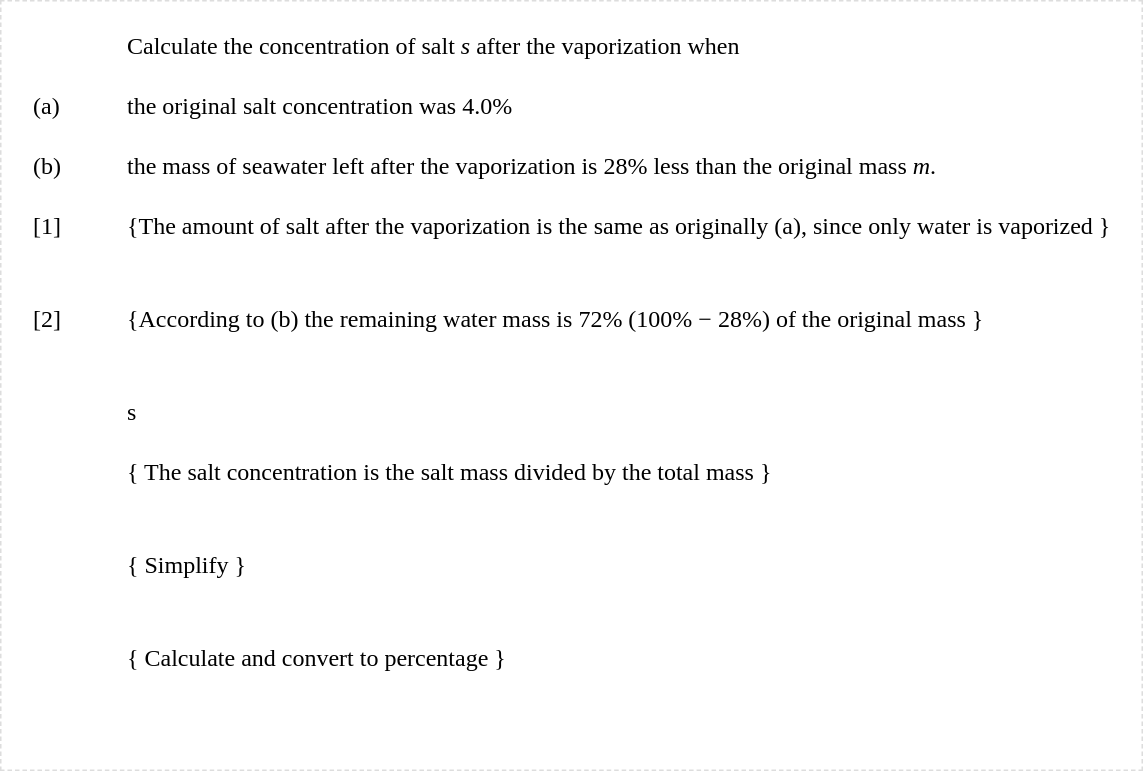<table style="border:1px dashed #ddd;" cellspacing="20">
<tr>
<td></td>
<td></td>
<td>Calculate the concentration of salt <em>s</em> after the vaporization when</td>
</tr>
<tr>
<td>(a)</td>
<td></td>
<td>the original salt concentration was 4.0%</td>
</tr>
<tr>
<td>(b)</td>
<td></td>
<td>the mass of seawater left after the vaporization is 28% less than the original mass <em>m</em>.</td>
</tr>
<tr>
<td>[1]</td>
<td></td>
<td>{The amount of salt after the vaporization is the same as originally (a), since only water is vaporized }</td>
</tr>
<tr>
<td></td>
<td></td>
<td></td>
</tr>
<tr>
<td>[2]</td>
<td></td>
<td>{According to (b) the remaining water mass is 72% (100% − 28%) of the original mass }</td>
</tr>
<tr>
<td></td>
<td></td>
<td></td>
</tr>
<tr>
<td></td>
<td></td>
<td>s</td>
</tr>
<tr>
<td></td>
<td></td>
<td>{ The salt concentration is the salt mass divided by the total mass }</td>
</tr>
<tr>
<td></td>
<td></td>
<td></td>
</tr>
<tr>
<td></td>
<td></td>
<td>{ Simplify }</td>
</tr>
<tr>
<td></td>
<td></td>
<td></td>
</tr>
<tr>
<td></td>
<td></td>
<td>{ Calculate and convert to percentage }</td>
</tr>
<tr>
<td></td>
<td></td>
<td></td>
</tr>
<tr>
<td></td>
<td></td>
<td></td>
</tr>
</table>
